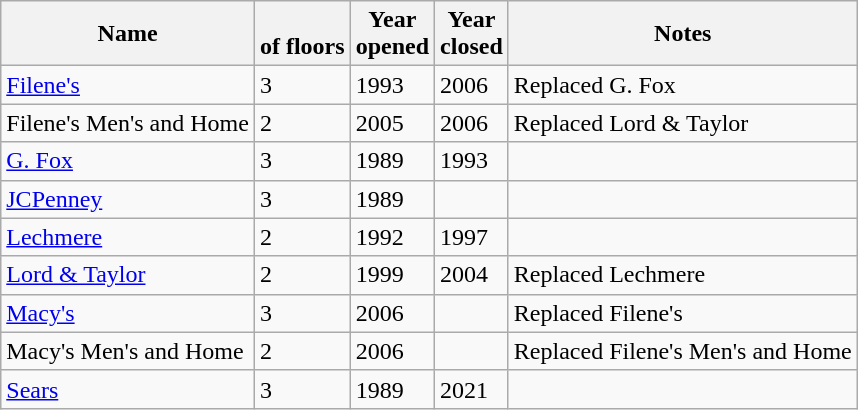<table class="wikitable sortable">
<tr>
<th>Name</th>
<th><br>of floors</th>
<th>Year<br>opened</th>
<th>Year<br>closed</th>
<th class="unsortable">Notes</th>
</tr>
<tr>
<td><a href='#'>Filene's</a></td>
<td>3</td>
<td>1993</td>
<td>2006</td>
<td>Replaced G. Fox</td>
</tr>
<tr>
<td>Filene's Men's and Home</td>
<td>2</td>
<td>2005</td>
<td>2006</td>
<td>Replaced Lord & Taylor</td>
</tr>
<tr>
<td><a href='#'>G. Fox</a></td>
<td>3</td>
<td>1989</td>
<td>1993</td>
<td></td>
</tr>
<tr>
<td><a href='#'>JCPenney</a></td>
<td>3</td>
<td>1989</td>
<td></td>
<td></td>
</tr>
<tr>
<td><a href='#'>Lechmere</a></td>
<td>2</td>
<td>1992</td>
<td>1997</td>
<td></td>
</tr>
<tr>
<td><a href='#'>Lord & Taylor</a></td>
<td>2</td>
<td>1999</td>
<td>2004</td>
<td>Replaced Lechmere</td>
</tr>
<tr>
<td><a href='#'>Macy's</a></td>
<td>3</td>
<td>2006</td>
<td></td>
<td>Replaced Filene's</td>
</tr>
<tr>
<td>Macy's Men's and Home</td>
<td>2</td>
<td>2006</td>
<td></td>
<td>Replaced Filene's Men's and Home</td>
</tr>
<tr>
<td><a href='#'>Sears</a></td>
<td>3</td>
<td>1989</td>
<td>2021</td>
<td></td>
</tr>
</table>
